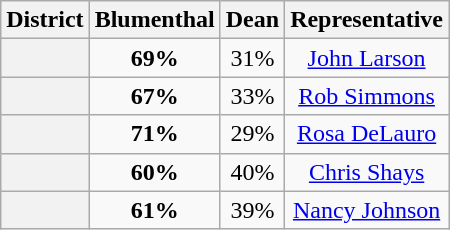<table class=wikitable>
<tr>
<th>District</th>
<th>Blumenthal</th>
<th>Dean</th>
<th>Representative</th>
</tr>
<tr align=center>
<th></th>
<td><strong>69%</strong></td>
<td>31%</td>
<td><a href='#'>John Larson</a></td>
</tr>
<tr align=center>
<th></th>
<td><strong>67%</strong></td>
<td>33%</td>
<td><a href='#'>Rob Simmons</a></td>
</tr>
<tr align=center>
<th></th>
<td><strong>71%</strong></td>
<td>29%</td>
<td><a href='#'>Rosa DeLauro</a></td>
</tr>
<tr align=center>
<th></th>
<td><strong>60%</strong></td>
<td>40%</td>
<td><a href='#'>Chris Shays</a></td>
</tr>
<tr align=center>
<th></th>
<td><strong>61%</strong></td>
<td>39%</td>
<td><a href='#'>Nancy Johnson</a></td>
</tr>
</table>
